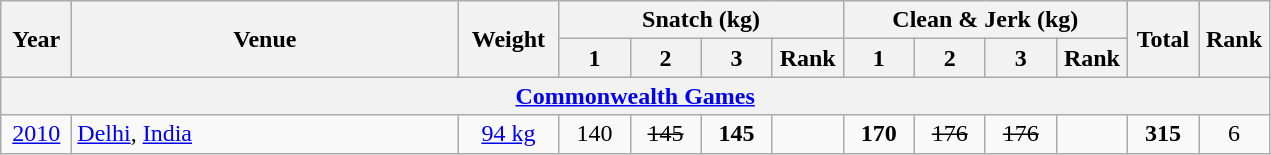<table class = "wikitable" style="text-align:center;">
<tr>
<th rowspan=2 width=40>Year</th>
<th rowspan=2 width=250>Venue</th>
<th rowspan=2 width=60>Weight</th>
<th colspan=4>Snatch (kg)</th>
<th colspan=4>Clean & Jerk (kg)</th>
<th rowspan=2 width=40>Total</th>
<th rowspan=2 width=40>Rank</th>
</tr>
<tr>
<th width=40>1</th>
<th width=40>2</th>
<th width=40>3</th>
<th width=40>Rank</th>
<th width=40>1</th>
<th width=40>2</th>
<th width=40>3</th>
<th width=40>Rank</th>
</tr>
<tr>
<th colspan=13><a href='#'>Commonwealth Games</a></th>
</tr>
<tr>
<td><a href='#'>2010</a></td>
<td align=left> <a href='#'>Delhi</a>, <a href='#'>India</a></td>
<td><a href='#'>94 kg</a></td>
<td>140</td>
<td><s>145</s></td>
<td><strong>145</strong></td>
<td></td>
<td><strong>170</strong></td>
<td><s>176</s></td>
<td><s>176</s></td>
<td></td>
<td><strong>315</strong></td>
<td>6</td>
</tr>
</table>
